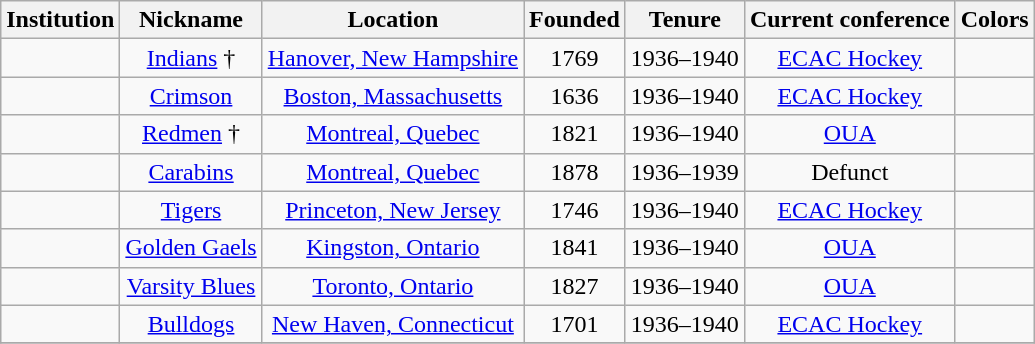<table class="wikitable sortable" style="text-align: center;">
<tr>
<th>Institution</th>
<th>Nickname</th>
<th>Location</th>
<th>Founded</th>
<th>Tenure</th>
<th>Current conference</th>
<th>Colors</th>
</tr>
<tr>
<td></td>
<td><a href='#'>Indians</a> †</td>
<td><a href='#'>Hanover, New Hampshire</a></td>
<td>1769</td>
<td>1936–1940</td>
<td><a href='#'>ECAC Hockey</a></td>
<td></td>
</tr>
<tr>
<td></td>
<td><a href='#'>Crimson</a></td>
<td><a href='#'>Boston, Massachusetts</a></td>
<td>1636</td>
<td>1936–1940</td>
<td><a href='#'>ECAC Hockey</a></td>
<td></td>
</tr>
<tr>
<td></td>
<td><a href='#'>Redmen</a> †</td>
<td><a href='#'>Montreal, Quebec</a></td>
<td>1821</td>
<td>1936–1940</td>
<td><a href='#'>OUA</a></td>
<td></td>
</tr>
<tr>
<td></td>
<td><a href='#'>Carabins</a></td>
<td><a href='#'>Montreal, Quebec</a></td>
<td>1878</td>
<td>1936–1939</td>
<td>Defunct</td>
<td>  </td>
</tr>
<tr>
<td></td>
<td><a href='#'>Tigers</a></td>
<td><a href='#'>Princeton, New Jersey</a></td>
<td>1746</td>
<td>1936–1940</td>
<td><a href='#'>ECAC Hockey</a></td>
<td></td>
</tr>
<tr>
<td></td>
<td><a href='#'>Golden Gaels</a></td>
<td><a href='#'>Kingston, Ontario</a></td>
<td>1841</td>
<td>1936–1940</td>
<td><a href='#'>OUA</a></td>
<td>  </td>
</tr>
<tr>
<td></td>
<td><a href='#'>Varsity Blues</a></td>
<td><a href='#'>Toronto, Ontario</a></td>
<td>1827</td>
<td>1936–1940</td>
<td><a href='#'>OUA</a></td>
<td></td>
</tr>
<tr>
<td></td>
<td><a href='#'>Bulldogs</a></td>
<td><a href='#'>New Haven, Connecticut</a></td>
<td>1701</td>
<td>1936–1940</td>
<td><a href='#'>ECAC Hockey</a></td>
<td></td>
</tr>
<tr>
</tr>
</table>
